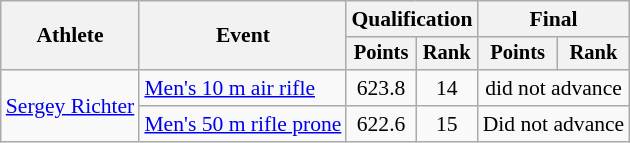<table class="wikitable" style="font-size:90%">
<tr>
<th rowspan="2">Athlete</th>
<th rowspan="2">Event</th>
<th colspan=2>Qualification</th>
<th colspan=2>Final</th>
</tr>
<tr style="font-size:95%">
<th>Points</th>
<th>Rank</th>
<th>Points</th>
<th>Rank</th>
</tr>
<tr align=center>
<td style="text-align:left;" rowspan="2"><a href='#'>Sergey Richter</a></td>
<td align=left><a href='#'>Men's 10 m air rifle</a></td>
<td>623.8</td>
<td>14</td>
<td colspan=2>did not advance</td>
</tr>
<tr style="text-align:center;">
<td align=left><a href='#'>Men's 50 m rifle prone</a></td>
<td>622.6</td>
<td>15</td>
<td colspan="2">Did not advance</td>
</tr>
</table>
